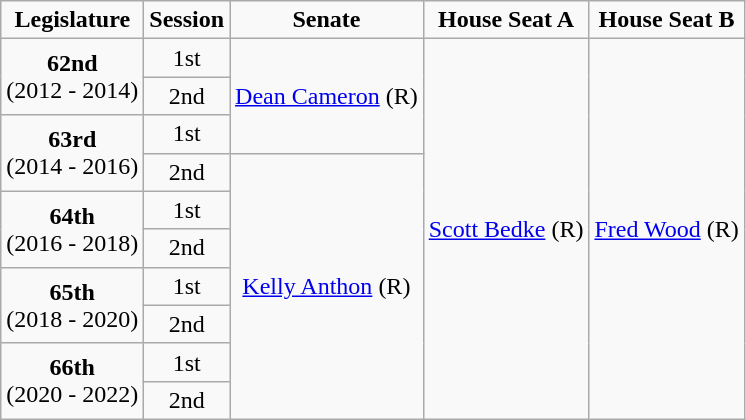<table class=wikitable style="text-align:center">
<tr>
<td><strong>Legislature</strong></td>
<td><strong>Session</strong></td>
<td><strong>Senate</strong></td>
<td><strong>House Seat A</strong></td>
<td><strong>House Seat B</strong></td>
</tr>
<tr>
<td rowspan="2" colspan="1" style="text-align: center;"><strong>62nd</strong> <br> (2012 - 2014)</td>
<td>1st</td>
<td rowspan="3" colspan="1" style="text-align: center;" ><a href='#'>Dean Cameron</a> (R)</td>
<td rowspan="10" colspan="1" style="text-align: center;" ><a href='#'>Scott Bedke</a> (R)</td>
<td rowspan="10" colspan="1" style="text-align: center;" ><a href='#'>Fred Wood</a> (R)</td>
</tr>
<tr>
<td>2nd</td>
</tr>
<tr>
<td rowspan="2" colspan="1" style="text-align: center;"><strong>63rd</strong> <br> (2014 - 2016)</td>
<td>1st</td>
</tr>
<tr>
<td>2nd</td>
<td rowspan="7" colspan="1" style="text-align: center;" ><a href='#'>Kelly Anthon</a> (R)</td>
</tr>
<tr>
<td rowspan="2" colspan="1" style="text-align: center;"><strong>64th</strong> <br> (2016 - 2018)</td>
<td>1st</td>
</tr>
<tr>
<td>2nd</td>
</tr>
<tr>
<td rowspan="2" colspan="1" style="text-align: center;"><strong>65th</strong> <br> (2018 - 2020)</td>
<td>1st</td>
</tr>
<tr>
<td>2nd</td>
</tr>
<tr>
<td rowspan="2" colspan="1" style="text-align: center;"><strong>66th</strong> <br> (2020 - 2022)</td>
<td>1st</td>
</tr>
<tr>
<td>2nd</td>
</tr>
</table>
